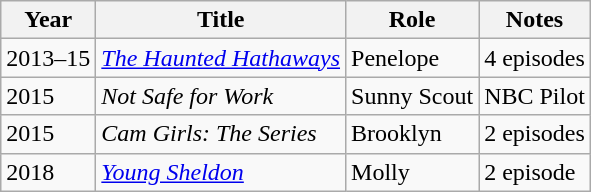<table class="wikitable">
<tr>
<th>Year</th>
<th>Title</th>
<th>Role</th>
<th>Notes</th>
</tr>
<tr>
<td>2013–15</td>
<td><em><a href='#'>The Haunted Hathaways</a></em></td>
<td>Penelope</td>
<td>4 episodes</td>
</tr>
<tr>
<td>2015</td>
<td><em>Not Safe for Work</em></td>
<td>Sunny Scout</td>
<td>NBC Pilot</td>
</tr>
<tr>
<td>2015</td>
<td><em>Cam Girls: The Series</em></td>
<td>Brooklyn</td>
<td>2 episodes</td>
</tr>
<tr>
<td>2018</td>
<td><em><a href='#'>Young Sheldon</a></em></td>
<td>Molly</td>
<td>2 episode</td>
</tr>
</table>
